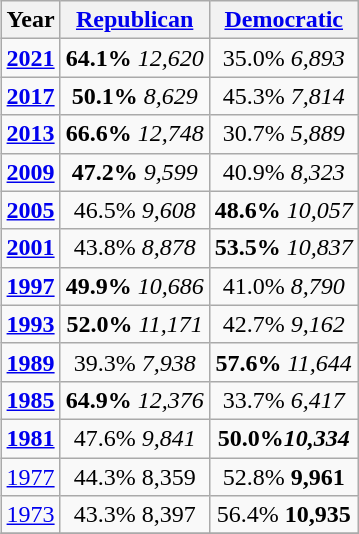<table class="wikitable" style="float:right; margin: 1em 1em 1em 0;">
<tr>
<th>Year</th>
<th><a href='#'>Republican</a></th>
<th><a href='#'>Democratic</a></th>
</tr>
<tr>
<td style="text-align:center;" ><strong><a href='#'>2021</a></strong></td>
<td style="text-align:center;" ><strong>64.1% </strong> <em>12,620</em></td>
<td style="text-align:center;" >35.0% <em>6,893</em></td>
</tr>
<tr>
<td style="text-align:center;" ><strong><a href='#'>2017</a></strong></td>
<td style="text-align:center;" ><strong>50.1% </strong> <em>8,629</em></td>
<td style="text-align:center;" >45.3% <em>7,814</em></td>
</tr>
<tr>
<td style="text-align:center;" ><strong><a href='#'>2013</a></strong></td>
<td style="text-align:center;" ><strong>66.6% </strong> <em>12,748</em></td>
<td style="text-align:center;" >30.7% <em>5,889</em></td>
</tr>
<tr>
<td style="text-align:center;" ><strong><a href='#'>2009</a></strong></td>
<td style="text-align:center;" ><strong>47.2% </strong> <em>9,599</em></td>
<td style="text-align:center;" >40.9% <em>8,323</em></td>
</tr>
<tr>
<td style="text-align:center;" ><strong><a href='#'>2005</a></strong></td>
<td style="text-align:center;" >46.5% <em>9,608</em></td>
<td style="text-align:center;" ><strong>48.6%</strong> <em>10,057</em></td>
</tr>
<tr>
<td style="text-align:center;" ><strong><a href='#'>2001</a></strong></td>
<td style="text-align:center;" >43.8% <em>8,878</em></td>
<td style="text-align:center;" ><strong>53.5%</strong> <em>10,837</em></td>
</tr>
<tr>
<td style="text-align:center;" ><strong><a href='#'>1997</a></strong></td>
<td style="text-align:center;" ><strong>49.9% </strong> <em>10,686</em></td>
<td style="text-align:center;" >41.0% <em>8,790</em></td>
</tr>
<tr>
<td style="text-align:center;" ><strong><a href='#'>1993</a></strong></td>
<td style="text-align:center;" ><strong>52.0%</strong> <em>11,171</em></td>
<td style="text-align:center;" >42.7% <em>9,162</em></td>
</tr>
<tr>
<td style="text-align:center;" ><strong><a href='#'>1989</a></strong></td>
<td style="text-align:center;" >39.3% <em>7,938</em></td>
<td style="text-align:center;" ><strong>57.6% </strong> <em>11,644</em></td>
</tr>
<tr>
<td style="text-align:center;" ><strong><a href='#'>1985</a></strong></td>
<td style="text-align:center;" ><strong>64.9% </strong> <em>12,376</em></td>
<td style="text-align:center;" >33.7% <em>6,417</em></td>
</tr>
<tr>
<td style="text-align:center;" ><strong><a href='#'>1981</a></strong></td>
<td style="text-align:center;" >47.6% <em>9,841</em></td>
<td style="text-align:center;" ><strong>50.0%<strong><em>10,334<em></td>
</tr>
<tr>
<td style="text-align:center;" ></strong><a href='#'>1977</a><strong></td>
<td style="text-align:center;" >44.3% </em>8,359<em></td>
<td style="text-align:center;" ></strong>52.8% <strong> </em>9,961<em></td>
</tr>
<tr>
<td style="text-align:center;" ></strong><a href='#'>1973</a><strong></td>
<td style="text-align:center;" >43.3% </em>8,397<em></td>
<td style="text-align:center;" ></strong>56.4% <strong> </em>10,935<em></td>
</tr>
<tr>
</tr>
</table>
